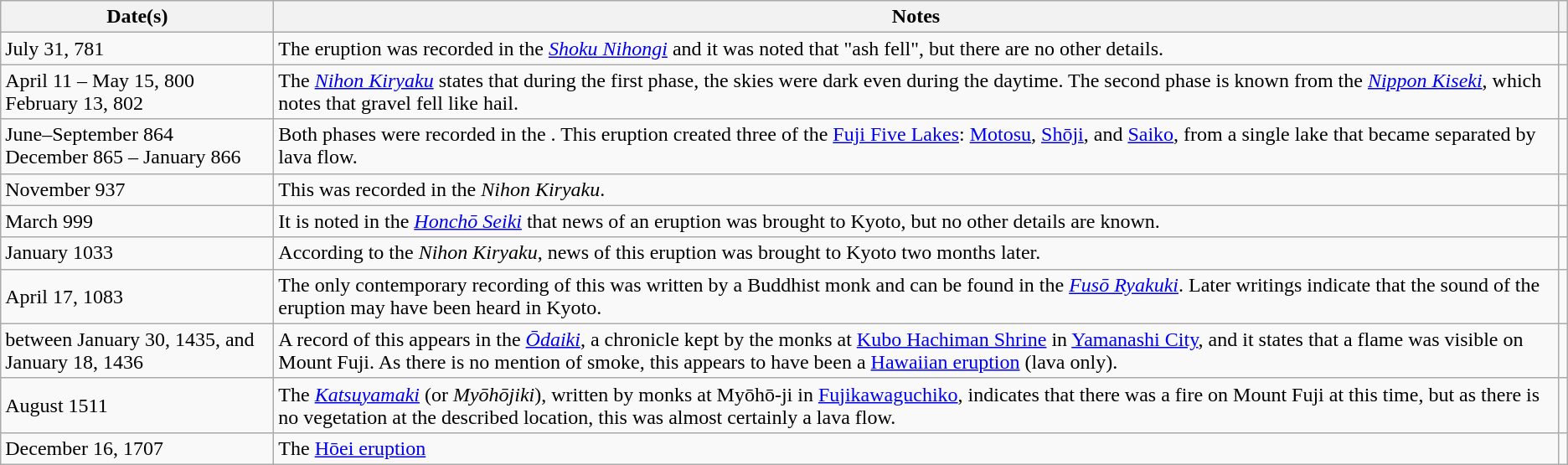<table class="wikitable">
<tr>
<th>Date(s)</th>
<th>Notes</th>
<th></th>
</tr>
<tr>
<td>July 31, 781</td>
<td>The eruption was recorded in the <em><a href='#'>Shoku Nihongi</a></em> and it was noted that "ash fell", but there are no other details.</td>
<td></td>
</tr>
<tr>
<td>April 11 – May 15, 800<br>February 13, 802</td>
<td>The <em><a href='#'>Nihon Kiryaku</a></em> states that during the first phase, the skies were dark even during the daytime. The second phase is known from the <em><a href='#'>Nippon Kiseki</a></em>, which notes that gravel fell like hail.</td>
<td></td>
</tr>
<tr>
<td>June–September 864<br>December 865 – January 866</td>
<td>Both phases were recorded in the . This eruption created three of the <a href='#'>Fuji Five Lakes</a>: <a href='#'>Motosu</a>, <a href='#'>Shōji</a>, and <a href='#'>Saiko</a>, from a single lake that became separated by lava flow.</td>
<td></td>
</tr>
<tr>
<td>November 937</td>
<td>This was recorded in the <em>Nihon Kiryaku</em>.</td>
<td></td>
</tr>
<tr>
<td>March 999</td>
<td>It is noted in the <em><a href='#'>Honchō Seiki</a></em> that news of an eruption was brought to Kyoto, but no other details are known.</td>
<td></td>
</tr>
<tr>
<td>January 1033</td>
<td>According to the <em>Nihon Kiryaku</em>, news of this eruption was brought to Kyoto two months later.</td>
<td></td>
</tr>
<tr>
<td>April 17, 1083</td>
<td>The only contemporary recording of this was written by a Buddhist monk and can be found in the <em><a href='#'>Fusō Ryakuki</a></em>. Later writings indicate that the sound of the eruption may have been heard in Kyoto.</td>
<td></td>
</tr>
<tr>
<td>between January 30, 1435, and January 18, 1436</td>
<td>A record of this appears in the <em><a href='#'>Ōdaiki</a></em>, a chronicle kept by the monks at <a href='#'>Kubo Hachiman Shrine</a> in <a href='#'>Yamanashi City</a>, and it states that a flame was visible on Mount Fuji. As there is no mention of smoke, this appears to have been a <a href='#'>Hawaiian eruption</a> (lava only).</td>
<td></td>
</tr>
<tr>
<td>August 1511</td>
<td>The <em><a href='#'>Katsuyamaki</a></em> (or <em>Myōhōjiki</em>), written by monks at Myōhō-ji in <a href='#'>Fujikawaguchiko</a>, indicates that there was a fire on Mount Fuji at this time, but as there is no vegetation at the described location, this was almost certainly a lava flow.</td>
<td></td>
</tr>
<tr>
<td>December 16, 1707</td>
<td>The <a href='#'>Hōei eruption</a></td>
<td></td>
</tr>
</table>
